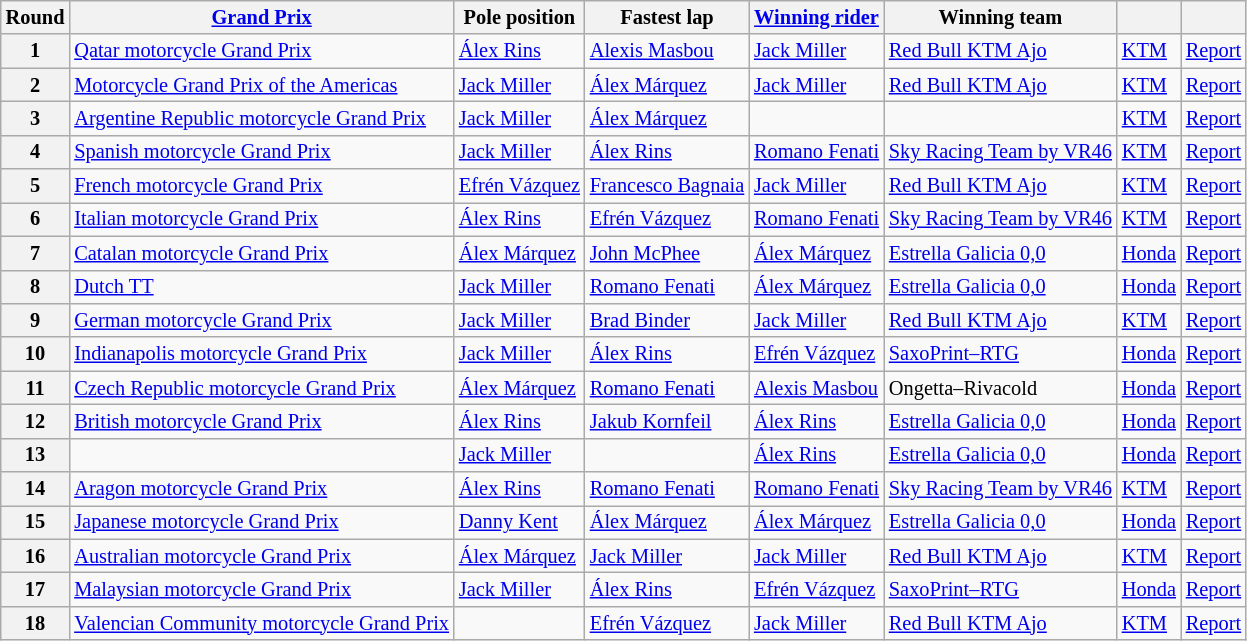<table class="wikitable sortable" style="font-size: 85%">
<tr>
<th>Round</th>
<th><a href='#'>Grand Prix</a></th>
<th>Pole position</th>
<th>Fastest lap</th>
<th><a href='#'>Winning rider</a></th>
<th>Winning team</th>
<th></th>
<th class="unsortable"></th>
</tr>
<tr>
<th>1</th>
<td> <a href='#'>Qatar motorcycle Grand Prix</a></td>
<td> <a href='#'>Álex Rins</a></td>
<td> <a href='#'>Alexis Masbou</a></td>
<td> <a href='#'>Jack Miller</a></td>
<td> <a href='#'>Red Bull KTM Ajo</a></td>
<td> <a href='#'>KTM</a></td>
<td><a href='#'>Report</a></td>
</tr>
<tr>
<th>2</th>
<td> <a href='#'>Motorcycle Grand Prix of the Americas</a></td>
<td> <a href='#'>Jack Miller</a></td>
<td> <a href='#'>Álex Márquez</a></td>
<td> <a href='#'>Jack Miller</a></td>
<td> <a href='#'>Red Bull KTM Ajo</a></td>
<td> <a href='#'>KTM</a></td>
<td><a href='#'>Report</a></td>
</tr>
<tr>
<th>3</th>
<td> <a href='#'>Argentine Republic motorcycle Grand Prix</a></td>
<td> <a href='#'>Jack Miller</a></td>
<td> <a href='#'>Álex Márquez</a></td>
<td></td>
<td></td>
<td> <a href='#'>KTM</a></td>
<td><a href='#'>Report</a></td>
</tr>
<tr>
<th>4</th>
<td> <a href='#'>Spanish motorcycle Grand Prix</a></td>
<td> <a href='#'>Jack Miller</a></td>
<td> <a href='#'>Álex Rins</a></td>
<td> <a href='#'>Romano Fenati</a></td>
<td> <a href='#'>Sky Racing Team by VR46</a></td>
<td> <a href='#'>KTM</a></td>
<td><a href='#'>Report</a></td>
</tr>
<tr>
<th>5</th>
<td> <a href='#'>French motorcycle Grand Prix</a></td>
<td> <a href='#'>Efrén Vázquez</a></td>
<td> <a href='#'>Francesco Bagnaia</a></td>
<td> <a href='#'>Jack Miller</a></td>
<td> <a href='#'>Red Bull KTM Ajo</a></td>
<td> <a href='#'>KTM</a></td>
<td><a href='#'>Report</a></td>
</tr>
<tr>
<th>6</th>
<td> <a href='#'>Italian motorcycle Grand Prix</a></td>
<td> <a href='#'>Álex Rins</a></td>
<td> <a href='#'>Efrén Vázquez</a></td>
<td> <a href='#'>Romano Fenati</a></td>
<td> <a href='#'>Sky Racing Team by VR46</a></td>
<td> <a href='#'>KTM</a></td>
<td><a href='#'>Report</a></td>
</tr>
<tr>
<th>7</th>
<td> <a href='#'>Catalan motorcycle Grand Prix</a></td>
<td> <a href='#'>Álex Márquez</a></td>
<td> <a href='#'>John McPhee</a></td>
<td> <a href='#'>Álex Márquez</a></td>
<td> <a href='#'>Estrella Galicia 0,0</a></td>
<td> <a href='#'>Honda</a></td>
<td><a href='#'>Report</a></td>
</tr>
<tr>
<th>8</th>
<td> <a href='#'>Dutch TT</a></td>
<td> <a href='#'>Jack Miller</a></td>
<td> <a href='#'>Romano Fenati</a></td>
<td> <a href='#'>Álex Márquez</a></td>
<td> <a href='#'>Estrella Galicia 0,0</a></td>
<td> <a href='#'>Honda</a></td>
<td><a href='#'>Report</a></td>
</tr>
<tr>
<th>9</th>
<td> <a href='#'>German motorcycle Grand Prix</a></td>
<td> <a href='#'>Jack Miller</a></td>
<td> <a href='#'>Brad Binder</a></td>
<td> <a href='#'>Jack Miller</a></td>
<td> <a href='#'>Red Bull KTM Ajo</a></td>
<td> <a href='#'>KTM</a></td>
<td><a href='#'>Report</a></td>
</tr>
<tr>
<th>10</th>
<td> <a href='#'>Indianapolis motorcycle Grand Prix</a></td>
<td> <a href='#'>Jack Miller</a></td>
<td> <a href='#'>Álex Rins</a></td>
<td> <a href='#'>Efrén Vázquez</a></td>
<td> <a href='#'>SaxoPrint–RTG</a></td>
<td> <a href='#'>Honda</a></td>
<td><a href='#'>Report</a></td>
</tr>
<tr>
<th>11</th>
<td> <a href='#'>Czech Republic motorcycle Grand Prix</a></td>
<td> <a href='#'>Álex Márquez</a></td>
<td> <a href='#'>Romano Fenati</a></td>
<td> <a href='#'>Alexis Masbou</a></td>
<td> Ongetta–Rivacold</td>
<td> <a href='#'>Honda</a></td>
<td><a href='#'>Report</a></td>
</tr>
<tr>
<th>12</th>
<td> <a href='#'>British motorcycle Grand Prix</a></td>
<td> <a href='#'>Álex Rins</a></td>
<td> <a href='#'>Jakub Kornfeil</a></td>
<td> <a href='#'>Álex Rins</a></td>
<td> <a href='#'>Estrella Galicia 0,0</a></td>
<td> <a href='#'>Honda</a></td>
<td><a href='#'>Report</a></td>
</tr>
<tr>
<th>13</th>
<td></td>
<td> <a href='#'>Jack Miller</a></td>
<td></td>
<td> <a href='#'>Álex Rins</a></td>
<td> <a href='#'>Estrella Galicia 0,0</a></td>
<td> <a href='#'>Honda</a></td>
<td><a href='#'>Report</a></td>
</tr>
<tr>
<th>14</th>
<td> <a href='#'>Aragon motorcycle Grand Prix</a></td>
<td> <a href='#'>Álex Rins</a></td>
<td> <a href='#'>Romano Fenati</a></td>
<td> <a href='#'>Romano Fenati</a></td>
<td> <a href='#'>Sky Racing Team by VR46</a></td>
<td> <a href='#'>KTM</a></td>
<td><a href='#'>Report</a></td>
</tr>
<tr>
<th>15</th>
<td> <a href='#'>Japanese motorcycle Grand Prix</a></td>
<td> <a href='#'>Danny Kent</a></td>
<td> <a href='#'>Álex Márquez</a></td>
<td> <a href='#'>Álex Márquez</a></td>
<td> <a href='#'>Estrella Galicia 0,0</a></td>
<td> <a href='#'>Honda</a></td>
<td><a href='#'>Report</a></td>
</tr>
<tr>
<th>16</th>
<td> <a href='#'>Australian motorcycle Grand Prix</a></td>
<td> <a href='#'>Álex Márquez</a></td>
<td> <a href='#'>Jack Miller</a></td>
<td> <a href='#'>Jack Miller</a></td>
<td> <a href='#'>Red Bull KTM Ajo</a></td>
<td> <a href='#'>KTM</a></td>
<td><a href='#'>Report</a></td>
</tr>
<tr>
<th>17</th>
<td> <a href='#'>Malaysian motorcycle Grand Prix</a></td>
<td> <a href='#'>Jack Miller</a></td>
<td> <a href='#'>Álex Rins</a></td>
<td> <a href='#'>Efrén Vázquez</a></td>
<td> <a href='#'>SaxoPrint–RTG</a></td>
<td> <a href='#'>Honda</a></td>
<td><a href='#'>Report</a></td>
</tr>
<tr>
<th>18</th>
<td> <a href='#'>Valencian Community motorcycle Grand Prix</a></td>
<td></td>
<td> <a href='#'>Efrén Vázquez</a></td>
<td> <a href='#'>Jack Miller</a></td>
<td> <a href='#'>Red Bull KTM Ajo</a></td>
<td> <a href='#'>KTM</a></td>
<td><a href='#'>Report</a></td>
</tr>
</table>
